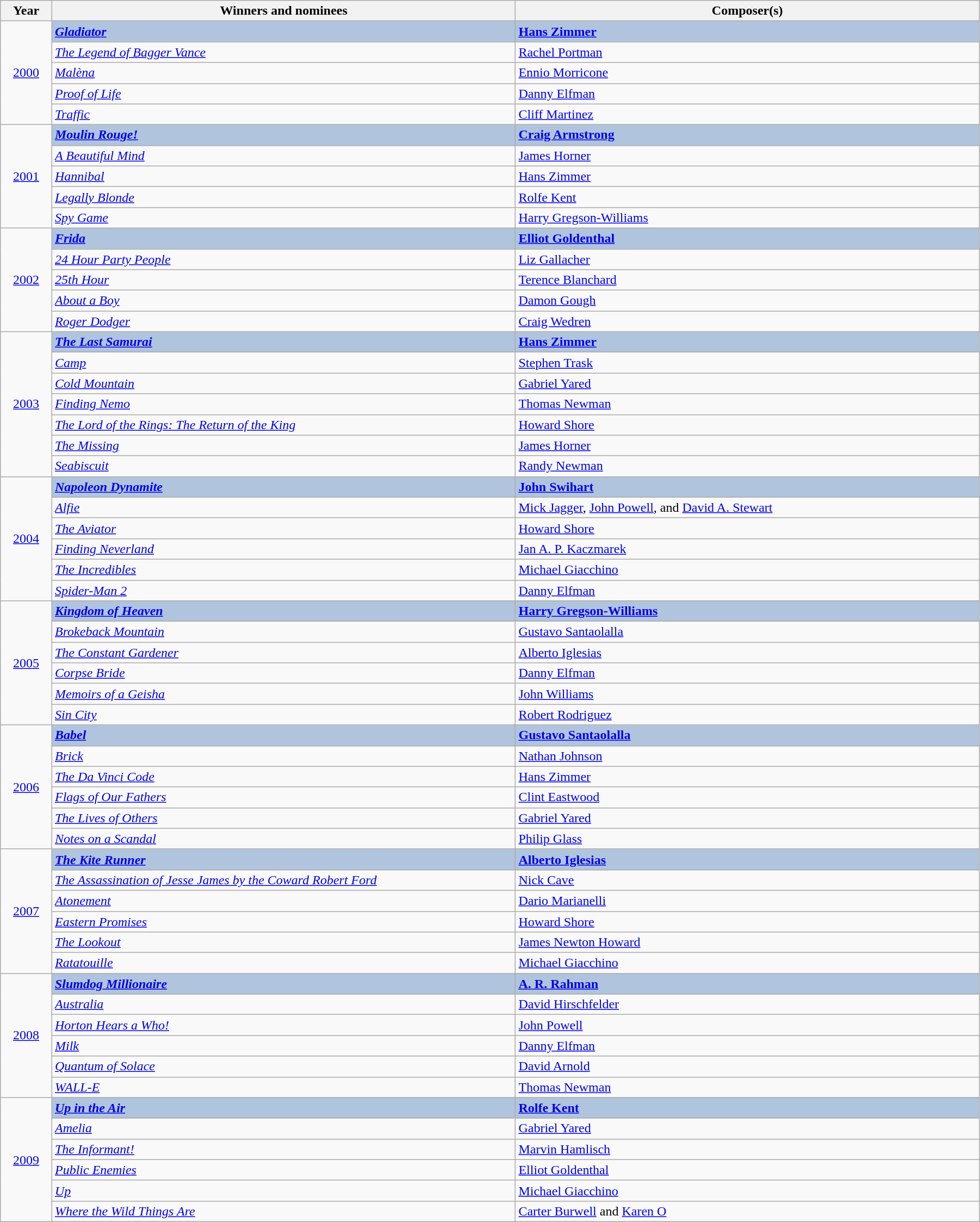<table class="wikitable" width="95%" cellpadding="5">
<tr>
<th width="5%">Year</th>
<th width="45%">Winners and nominees</th>
<th width="45%">Composer(s)</th>
</tr>
<tr>
<td rowspan="5" style="text-align:center;"><a href='#'>2000</a></td>
<td style="background:#B0C4DE;"><strong><em><a href='#'>Gladiator</a></em></strong></td>
<td style="background:#B0C4DE;"><strong><a href='#'>Hans Zimmer</a></strong></td>
</tr>
<tr>
<td><em><a href='#'>The Legend of Bagger Vance</a></em></td>
<td><a href='#'>Rachel Portman</a></td>
</tr>
<tr>
<td><em><a href='#'>Malèna</a></em></td>
<td><a href='#'>Ennio Morricone</a></td>
</tr>
<tr>
<td><em><a href='#'>Proof of Life</a></em></td>
<td><a href='#'>Danny Elfman</a></td>
</tr>
<tr>
<td><em><a href='#'>Traffic</a></em></td>
<td><a href='#'>Cliff Martinez</a></td>
</tr>
<tr>
<td rowspan="5" style="text-align:center;"><a href='#'>2001</a></td>
<td style="background:#B0C4DE;"><strong><em><a href='#'>Moulin Rouge!</a></em></strong></td>
<td style="background:#B0C4DE;"><strong><a href='#'>Craig Armstrong</a></strong></td>
</tr>
<tr>
<td><em><a href='#'>A Beautiful Mind</a></em></td>
<td><a href='#'>James Horner</a></td>
</tr>
<tr>
<td><em><a href='#'>Hannibal</a></em></td>
<td><a href='#'>Hans Zimmer</a></td>
</tr>
<tr>
<td><em><a href='#'>Legally Blonde</a></em></td>
<td><a href='#'>Rolfe Kent</a></td>
</tr>
<tr>
<td><em><a href='#'>Spy Game</a></em></td>
<td><a href='#'>Harry Gregson-Williams</a></td>
</tr>
<tr>
<td rowspan="5" style="text-align:center;"><a href='#'>2002</a></td>
<td style="background:#B0C4DE;"><strong><em><a href='#'>Frida</a></em></strong></td>
<td style="background:#B0C4DE;"><strong><a href='#'>Elliot Goldenthal</a></strong></td>
</tr>
<tr>
<td><em><a href='#'>24 Hour Party People</a></em></td>
<td><a href='#'>Liz Gallacher</a></td>
</tr>
<tr>
<td><em><a href='#'>25th Hour</a></em></td>
<td><a href='#'>Terence Blanchard</a></td>
</tr>
<tr>
<td><em><a href='#'>About a Boy</a></em></td>
<td><a href='#'>Damon Gough</a></td>
</tr>
<tr>
<td><em><a href='#'>Roger Dodger</a></em></td>
<td><a href='#'>Craig Wedren</a></td>
</tr>
<tr>
<td rowspan="7" style="text-align:center;"><a href='#'>2003</a></td>
<td style="background:#B0C4DE;"><strong><em><a href='#'>The Last Samurai</a></em></strong></td>
<td style="background:#B0C4DE;"><strong><a href='#'>Hans Zimmer</a></strong></td>
</tr>
<tr>
<td><em><a href='#'>Camp</a></em></td>
<td><a href='#'>Stephen Trask</a></td>
</tr>
<tr>
<td><em><a href='#'>Cold Mountain</a></em></td>
<td><a href='#'>Gabriel Yared</a></td>
</tr>
<tr>
<td><em><a href='#'>Finding Nemo</a></em></td>
<td><a href='#'>Thomas Newman</a></td>
</tr>
<tr>
<td><em><a href='#'>The Lord of the Rings: The Return of the King</a></em></td>
<td><a href='#'>Howard Shore</a></td>
</tr>
<tr>
<td><em><a href='#'>The Missing</a></em></td>
<td><a href='#'>James Horner</a></td>
</tr>
<tr>
<td><em><a href='#'>Seabiscuit</a></em></td>
<td><a href='#'>Randy Newman</a></td>
</tr>
<tr>
<td rowspan="6" style="text-align:center;"><a href='#'>2004</a></td>
<td style="background:#B0C4DE;"><strong><em><a href='#'>Napoleon Dynamite</a></em></strong></td>
<td style="background:#B0C4DE;"><strong><a href='#'>John Swihart</a></strong></td>
</tr>
<tr>
<td><em><a href='#'>Alfie</a></em></td>
<td><a href='#'>Mick Jagger</a>, <a href='#'>John Powell</a>, and <a href='#'>David A. Stewart</a></td>
</tr>
<tr>
<td><em><a href='#'>The Aviator</a></em></td>
<td><a href='#'>Howard Shore</a></td>
</tr>
<tr>
<td><em><a href='#'>Finding Neverland</a></em></td>
<td><a href='#'>Jan A. P. Kaczmarek</a></td>
</tr>
<tr>
<td><em><a href='#'>The Incredibles</a></em></td>
<td><a href='#'>Michael Giacchino</a></td>
</tr>
<tr>
<td><em><a href='#'>Spider-Man 2</a></em></td>
<td><a href='#'>Danny Elfman</a></td>
</tr>
<tr>
<td rowspan="6" style="text-align:center;"><a href='#'>2005</a></td>
<td style="background:#B0C4DE;"><strong><em><a href='#'>Kingdom of Heaven</a></em></strong></td>
<td style="background:#B0C4DE;"><strong><a href='#'>Harry Gregson-Williams</a></strong></td>
</tr>
<tr>
<td><em><a href='#'>Brokeback Mountain</a></em></td>
<td><a href='#'>Gustavo Santaolalla</a></td>
</tr>
<tr>
<td><em><a href='#'>The Constant Gardener</a></em></td>
<td><a href='#'>Alberto Iglesias</a></td>
</tr>
<tr>
<td><em><a href='#'>Corpse Bride</a></em></td>
<td><a href='#'>Danny Elfman</a></td>
</tr>
<tr>
<td><em><a href='#'>Memoirs of a Geisha</a></em></td>
<td><a href='#'>John Williams</a></td>
</tr>
<tr>
<td><em><a href='#'>Sin City</a></em></td>
<td><a href='#'>Robert Rodriguez</a></td>
</tr>
<tr>
<td rowspan="6" style="text-align:center;"><a href='#'>2006</a></td>
<td style="background:#B0C4DE;"><strong><em><a href='#'>Babel</a></em></strong></td>
<td style="background:#B0C4DE;"><strong><a href='#'>Gustavo Santaolalla</a></strong></td>
</tr>
<tr>
<td><em><a href='#'>Brick</a></em></td>
<td><a href='#'>Nathan Johnson</a></td>
</tr>
<tr>
<td><em><a href='#'>The Da Vinci Code</a></em></td>
<td><a href='#'>Hans Zimmer</a></td>
</tr>
<tr>
<td><em><a href='#'>Flags of Our Fathers</a></em></td>
<td><a href='#'>Clint Eastwood</a></td>
</tr>
<tr>
<td><em><a href='#'>The Lives of Others</a></em></td>
<td><a href='#'>Gabriel Yared</a></td>
</tr>
<tr>
<td><em><a href='#'>Notes on a Scandal</a></em></td>
<td><a href='#'>Philip Glass</a></td>
</tr>
<tr>
<td rowspan="6" style="text-align:center;"><a href='#'>2007</a></td>
<td style="background:#B0C4DE;"><strong><em><a href='#'>The Kite Runner</a></em></strong></td>
<td style="background:#B0C4DE;"><strong><a href='#'>Alberto Iglesias</a></strong></td>
</tr>
<tr>
<td><em><a href='#'>The Assassination of Jesse James by the Coward Robert Ford</a></em></td>
<td><a href='#'>Nick Cave</a></td>
</tr>
<tr>
<td><em><a href='#'>Atonement</a></em></td>
<td><a href='#'>Dario Marianelli</a></td>
</tr>
<tr>
<td><em><a href='#'>Eastern Promises</a></em></td>
<td><a href='#'>Howard Shore</a></td>
</tr>
<tr>
<td><em><a href='#'>The Lookout</a></em></td>
<td><a href='#'>James Newton Howard</a></td>
</tr>
<tr>
<td><em><a href='#'>Ratatouille</a></em></td>
<td><a href='#'>Michael Giacchino</a></td>
</tr>
<tr>
<td rowspan="6" style="text-align:center;"><a href='#'>2008</a></td>
<td style="background:#B0C4DE;"><strong><em><a href='#'>Slumdog Millionaire</a></em></strong></td>
<td style="background:#B0C4DE;"><strong><a href='#'>A. R. Rahman</a></strong></td>
</tr>
<tr>
<td><em><a href='#'>Australia</a></em></td>
<td><a href='#'>David Hirschfelder</a></td>
</tr>
<tr>
<td><em><a href='#'>Horton Hears a Who!</a></em></td>
<td><a href='#'>John Powell</a></td>
</tr>
<tr>
<td><em><a href='#'>Milk</a></em></td>
<td><a href='#'>Danny Elfman</a></td>
</tr>
<tr>
<td><em><a href='#'>Quantum of Solace</a></em></td>
<td><a href='#'>David Arnold</a></td>
</tr>
<tr>
<td><em><a href='#'>WALL-E</a></em></td>
<td><a href='#'>Thomas Newman</a></td>
</tr>
<tr>
<td rowspan="6" style="text-align:center;"><a href='#'>2009</a></td>
<td style="background:#B0C4DE;"><strong><em><a href='#'>Up in the Air</a></em></strong></td>
<td style="background:#B0C4DE;"><strong><a href='#'>Rolfe Kent</a></strong></td>
</tr>
<tr>
<td><em><a href='#'>Amelia</a></em></td>
<td><a href='#'>Gabriel Yared</a></td>
</tr>
<tr>
<td><em><a href='#'>The Informant!</a></em></td>
<td><a href='#'>Marvin Hamlisch</a></td>
</tr>
<tr>
<td><em><a href='#'>Public Enemies</a></em></td>
<td><a href='#'>Elliot Goldenthal</a></td>
</tr>
<tr>
<td><em><a href='#'>Up</a></em></td>
<td><a href='#'>Michael Giacchino</a></td>
</tr>
<tr>
<td><em><a href='#'>Where the Wild Things Are</a></em></td>
<td><a href='#'>Carter Burwell</a> and <a href='#'>Karen O</a></td>
</tr>
</table>
